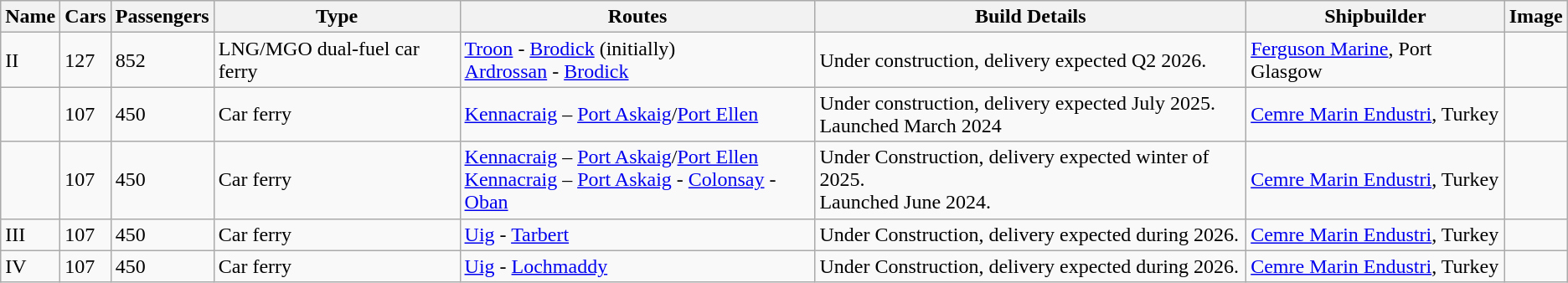<table class="wikitable sortable">
<tr>
<th>Name</th>
<th>Cars</th>
<th>Passengers</th>
<th>Type</th>
<th>Routes</th>
<th>Build Details</th>
<th>Shipbuilder</th>
<th>Image</th>
</tr>
<tr>
<td> II</td>
<td>127</td>
<td>852</td>
<td>LNG/MGO dual-fuel car ferry</td>
<td><a href='#'>Troon</a> - <a href='#'>Brodick</a> (initially)<br><a href='#'>Ardrossan</a> - <a href='#'>Brodick</a></td>
<td>Under construction, delivery expected Q2 2026.</td>
<td><a href='#'>Ferguson Marine</a>, Port Glasgow</td>
<td></td>
</tr>
<tr>
<td></td>
<td>107</td>
<td>450</td>
<td>Car ferry</td>
<td><a href='#'>Kennacraig</a> – <a href='#'>Port Askaig</a>/<a href='#'>Port Ellen</a></td>
<td>Under construction, delivery expected July 2025.<br>Launched March 2024</td>
<td><a href='#'>Cemre Marin Endustri</a>, Turkey</td>
<td></td>
</tr>
<tr>
<td></td>
<td>107</td>
<td>450</td>
<td>Car ferry</td>
<td><a href='#'>Kennacraig</a> – <a href='#'>Port Askaig</a>/<a href='#'>Port Ellen</a><br><a href='#'>Kennacraig</a> – <a href='#'>Port Askaig</a> - <a href='#'>Colonsay</a> - <a href='#'>Oban</a></td>
<td>Under Construction, delivery expected winter of 2025.<br>Launched June 2024.</td>
<td><a href='#'>Cemre Marin Endustri</a>, Turkey</td>
<td></td>
</tr>
<tr>
<td> III</td>
<td>107</td>
<td>450</td>
<td>Car ferry</td>
<td><a href='#'>Uig</a> - <a href='#'>Tarbert</a></td>
<td>Under Construction, delivery expected during 2026.</td>
<td><a href='#'>Cemre Marin Endustri</a>, Turkey</td>
<td></td>
</tr>
<tr>
<td> IV</td>
<td>107</td>
<td>450</td>
<td>Car ferry</td>
<td><a href='#'>Uig</a> - <a href='#'>Lochmaddy</a></td>
<td>Under Construction, delivery expected during 2026.</td>
<td><a href='#'>Cemre Marin Endustri</a>, Turkey</td>
<td></td>
</tr>
</table>
